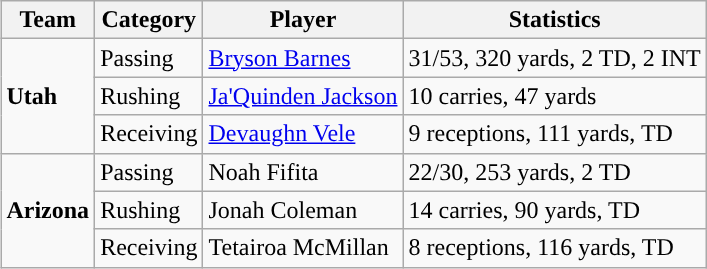<table class="wikitable" style="float: right;">
<tr>
<th>Team</th>
<th>Category</th>
<th>Player</th>
<th>Statistics</th>
</tr>
<tr>
<td rowspan=3><strong>Utah</strong></td>
<td>Passing</td>
<td><a href='#'>Bryson Barnes</a></td>
<td>31/53, 320 yards, 2 TD, 2 INT</td>
</tr>
<tr>
<td>Rushing</td>
<td><a href='#'>Ja'Quinden Jackson</a></td>
<td>10 carries, 47 yards</td>
</tr>
<tr>
<td>Receiving</td>
<td><a href='#'>Devaughn Vele</a></td>
<td>9 receptions, 111 yards, TD</td>
</tr>
<tr>
<td rowspan=3><strong>Arizona</strong></td>
<td>Passing</td>
<td>Noah Fifita</td>
<td>22/30, 253 yards, 2 TD</td>
</tr>
<tr>
<td>Rushing</td>
<td>Jonah Coleman</td>
<td>14 carries, 90 yards, TD</td>
</tr>
<tr>
<td>Receiving</td>
<td>Tetairoa McMillan</td>
<td>8 receptions, 116 yards, TD</td>
</tr>
</table>
